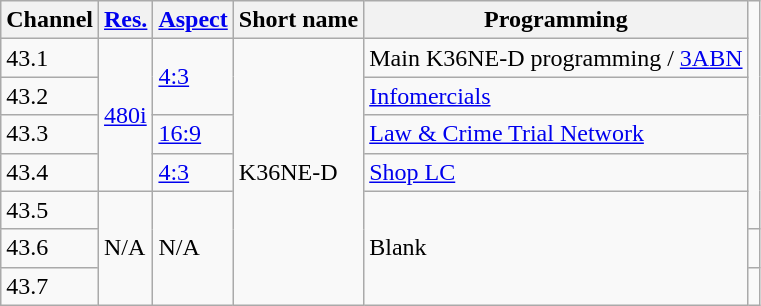<table class="wikitable">
<tr>
<th scope = "col">Channel</th>
<th scope = "col"><a href='#'>Res.</a></th>
<th scope = "col"><a href='#'>Aspect</a></th>
<th scope = "col">Short name</th>
<th scope = "col">Programming</th>
</tr>
<tr>
<td>43.1</td>
<td rowspan=4><a href='#'>480i</a></td>
<td rowspan=2><a href='#'>4:3</a></td>
<td rowspan=7>K36NE-D</td>
<td>Main K36NE-D programming / <a href='#'>3ABN</a></td>
</tr>
<tr>
<td>43.2</td>
<td><a href='#'>Infomercials</a></td>
</tr>
<tr>
<td>43.3</td>
<td><a href='#'>16:9</a></td>
<td><a href='#'>Law & Crime Trial Network</a></td>
</tr>
<tr>
<td>43.4</td>
<td><a href='#'>4:3</a></td>
<td><a href='#'>Shop LC</a></td>
</tr>
<tr>
<td>43.5</td>
<td rowspan=3>N/A</td>
<td rowspan=3>N/A</td>
<td rowspan=3>Blank</td>
</tr>
<tr>
<td>43.6</td>
<td></td>
</tr>
<tr>
<td>43.7</td>
<td></td>
</tr>
</table>
